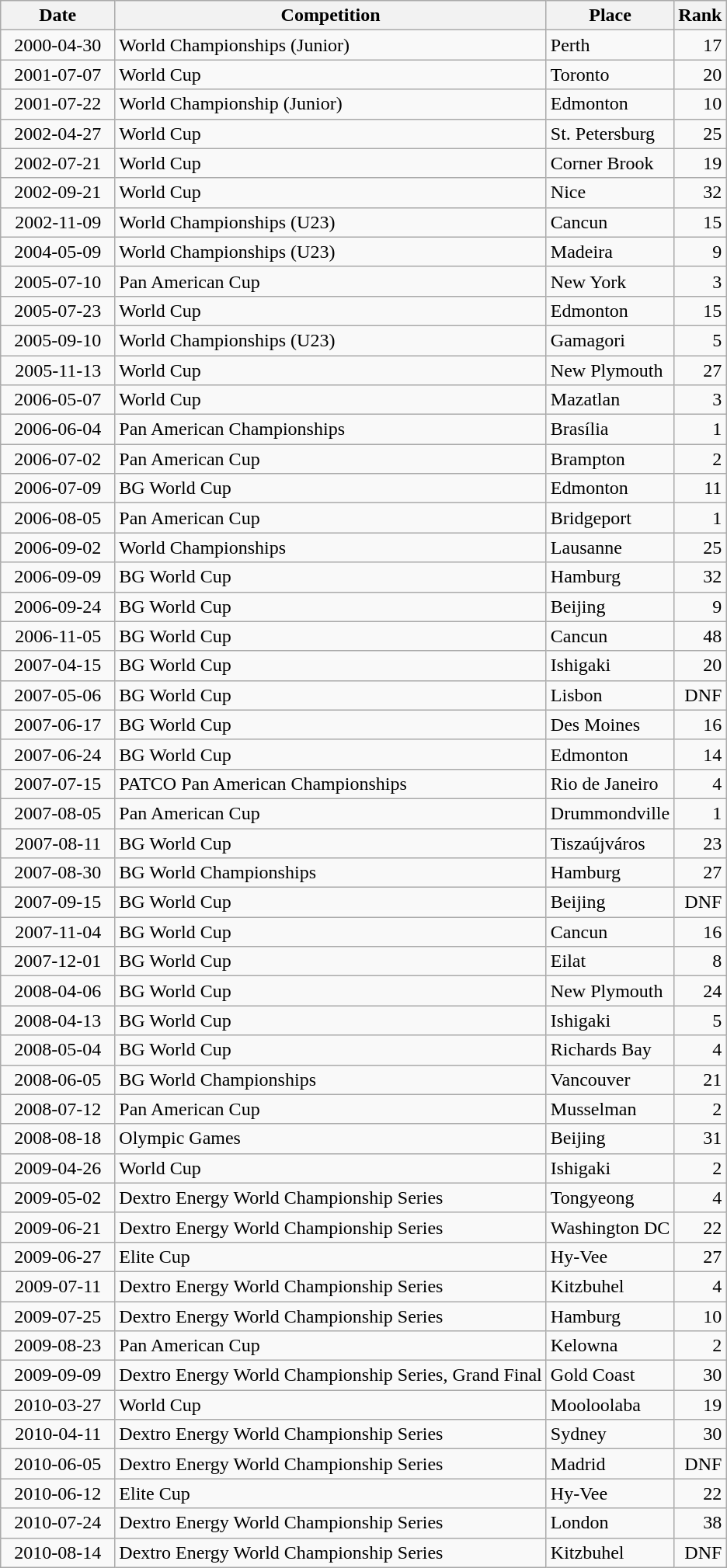<table class="wikitable sortable">
<tr>
<th>Date</th>
<th>Competition</th>
<th>Place</th>
<th>Rank</th>
</tr>
<tr>
<td style="text-align:right">  2000-04-30  </td>
<td>World Championships (Junior)</td>
<td>Perth</td>
<td style="text-align:right">17</td>
</tr>
<tr>
<td style="text-align:right">  2001-07-07  </td>
<td>World Cup</td>
<td>Toronto</td>
<td style="text-align:right">20</td>
</tr>
<tr>
<td style="text-align:right">  2001-07-22  </td>
<td>World Championship (Junior)</td>
<td>Edmonton</td>
<td style="text-align:right">10</td>
</tr>
<tr>
<td style="text-align:right">  2002-04-27  </td>
<td>World Cup</td>
<td>St. Petersburg</td>
<td style="text-align:right">25</td>
</tr>
<tr>
<td style="text-align:right">  2002-07-21  </td>
<td>World Cup</td>
<td>Corner Brook</td>
<td style="text-align:right">19</td>
</tr>
<tr>
<td style="text-align:right">  2002-09-21  </td>
<td>World Cup</td>
<td>Nice</td>
<td style="text-align:right">32</td>
</tr>
<tr>
<td style="text-align:right">  2002-11-09  </td>
<td>World Championships (U23)</td>
<td>Cancun</td>
<td style="text-align:right">15</td>
</tr>
<tr>
<td style="text-align:right">  2004-05-09  </td>
<td>World Championships (U23)</td>
<td>Madeira</td>
<td style="text-align:right">9</td>
</tr>
<tr>
<td style="text-align:right">  2005-07-10  </td>
<td>Pan American Cup</td>
<td>New York</td>
<td style="text-align:right">3</td>
</tr>
<tr>
<td style="text-align:right">  2005-07-23  </td>
<td>World Cup</td>
<td>Edmonton</td>
<td style="text-align:right">15</td>
</tr>
<tr>
<td style="text-align:right">  2005-09-10  </td>
<td>World Championships (U23)</td>
<td>Gamagori</td>
<td style="text-align:right">5</td>
</tr>
<tr>
<td style="text-align:right">  2005-11-13  </td>
<td>World Cup</td>
<td>New Plymouth</td>
<td style="text-align:right">27</td>
</tr>
<tr>
<td style="text-align:right">  2006-05-07  </td>
<td>World Cup</td>
<td>Mazatlan</td>
<td style="text-align:right">3</td>
</tr>
<tr>
<td style="text-align:right">  2006-06-04  </td>
<td>Pan American Championships</td>
<td>Brasília</td>
<td style="text-align:right">1</td>
</tr>
<tr>
<td style="text-align:right">  2006-07-02  </td>
<td>Pan American Cup</td>
<td>Brampton</td>
<td style="text-align:right">2</td>
</tr>
<tr>
<td style="text-align:right">  2006-07-09  </td>
<td>BG World Cup</td>
<td>Edmonton</td>
<td style="text-align:right">11</td>
</tr>
<tr>
<td style="text-align:right">  2006-08-05  </td>
<td>Pan American Cup</td>
<td>Bridgeport</td>
<td style="text-align:right">1</td>
</tr>
<tr>
<td style="text-align:right">  2006-09-02  </td>
<td>World Championships</td>
<td>Lausanne</td>
<td style="text-align:right">25</td>
</tr>
<tr>
<td style="text-align:right">  2006-09-09  </td>
<td>BG World Cup</td>
<td>Hamburg</td>
<td style="text-align:right">32</td>
</tr>
<tr>
<td style="text-align:right">  2006-09-24  </td>
<td>BG World Cup</td>
<td>Beijing</td>
<td style="text-align:right">9</td>
</tr>
<tr>
<td style="text-align:right">  2006-11-05  </td>
<td>BG World Cup</td>
<td>Cancun</td>
<td style="text-align:right">48</td>
</tr>
<tr>
<td style="text-align:right">  2007-04-15  </td>
<td>BG World Cup</td>
<td>Ishigaki</td>
<td style="text-align:right">20</td>
</tr>
<tr>
<td style="text-align:right">  2007-05-06  </td>
<td>BG World Cup</td>
<td>Lisbon</td>
<td style="text-align:right">DNF</td>
</tr>
<tr>
<td style="text-align:right">  2007-06-17  </td>
<td>BG World Cup</td>
<td>Des Moines</td>
<td style="text-align:right">16</td>
</tr>
<tr>
<td style="text-align:right">  2007-06-24  </td>
<td>BG World Cup</td>
<td>Edmonton</td>
<td style="text-align:right">14</td>
</tr>
<tr>
<td style="text-align:right">  2007-07-15  </td>
<td>PATCO Pan American Championships</td>
<td>Rio de Janeiro</td>
<td style="text-align:right">4</td>
</tr>
<tr>
<td style="text-align:right">  2007-08-05  </td>
<td>Pan American Cup</td>
<td>Drummondville</td>
<td style="text-align:right">1</td>
</tr>
<tr>
<td style="text-align:right">  2007-08-11  </td>
<td>BG World Cup</td>
<td>Tiszaújváros</td>
<td style="text-align:right">23</td>
</tr>
<tr>
<td style="text-align:right">  2007-08-30  </td>
<td>BG World Championships</td>
<td>Hamburg</td>
<td style="text-align:right">27</td>
</tr>
<tr>
<td style="text-align:right">  2007-09-15  </td>
<td>BG World Cup</td>
<td>Beijing</td>
<td style="text-align:right">DNF</td>
</tr>
<tr>
<td style="text-align:right">  2007-11-04  </td>
<td>BG World Cup</td>
<td>Cancun</td>
<td style="text-align:right">16</td>
</tr>
<tr>
<td style="text-align:right">  2007-12-01  </td>
<td>BG World Cup</td>
<td>Eilat</td>
<td style="text-align:right">8</td>
</tr>
<tr>
<td style="text-align:right">  2008-04-06  </td>
<td>BG World Cup</td>
<td>New Plymouth</td>
<td style="text-align:right">24</td>
</tr>
<tr>
<td style="text-align:right">  2008-04-13  </td>
<td>BG World Cup</td>
<td>Ishigaki</td>
<td style="text-align:right">5</td>
</tr>
<tr>
<td style="text-align:right">  2008-05-04  </td>
<td>BG World Cup</td>
<td>Richards Bay</td>
<td style="text-align:right">4</td>
</tr>
<tr>
<td style="text-align:right">  2008-06-05  </td>
<td>BG World Championships</td>
<td>Vancouver</td>
<td style="text-align:right">21</td>
</tr>
<tr>
<td style="text-align:right">  2008-07-12  </td>
<td>Pan American Cup</td>
<td>Musselman</td>
<td style="text-align:right">2</td>
</tr>
<tr>
<td style="text-align:right">  2008-08-18  </td>
<td>Olympic Games</td>
<td>Beijing</td>
<td style="text-align:right">31</td>
</tr>
<tr>
<td style="text-align:right">  2009-04-26  </td>
<td>World Cup</td>
<td>Ishigaki</td>
<td style="text-align:right">2</td>
</tr>
<tr>
<td style="text-align:right">  2009-05-02  </td>
<td>Dextro Energy World Championship Series</td>
<td>Tongyeong</td>
<td style="text-align:right">4</td>
</tr>
<tr>
<td style="text-align:right">  2009-06-21  </td>
<td>Dextro Energy World Championship Series</td>
<td>Washington DC</td>
<td style="text-align:right">22</td>
</tr>
<tr>
<td style="text-align:right">  2009-06-27  </td>
<td>Elite Cup</td>
<td>Hy-Vee</td>
<td style="text-align:right">27</td>
</tr>
<tr>
<td style="text-align:right">  2009-07-11  </td>
<td>Dextro Energy World Championship Series</td>
<td>Kitzbuhel</td>
<td style="text-align:right">4</td>
</tr>
<tr>
<td style="text-align:right">  2009-07-25  </td>
<td>Dextro Energy World Championship Series</td>
<td>Hamburg</td>
<td style="text-align:right">10</td>
</tr>
<tr>
<td style="text-align:right">  2009-08-23  </td>
<td>Pan American Cup</td>
<td>Kelowna</td>
<td style="text-align:right">2</td>
</tr>
<tr>
<td style="text-align:right">  2009-09-09  </td>
<td>Dextro Energy World Championship Series, Grand Final</td>
<td>Gold Coast</td>
<td style="text-align:right">30</td>
</tr>
<tr>
<td style="text-align:right">  2010-03-27  </td>
<td>World Cup</td>
<td>Mooloolaba</td>
<td style="text-align:right">19</td>
</tr>
<tr>
<td style="text-align:right">  2010-04-11  </td>
<td>Dextro Energy World Championship Series</td>
<td>Sydney</td>
<td style="text-align:right">30</td>
</tr>
<tr>
<td style="text-align:right">  2010-06-05  </td>
<td>Dextro Energy World Championship Series</td>
<td>Madrid</td>
<td style="text-align:right">DNF</td>
</tr>
<tr>
<td style="text-align:right">  2010-06-12  </td>
<td>Elite Cup</td>
<td>Hy-Vee</td>
<td style="text-align:right">22</td>
</tr>
<tr>
<td style="text-align:right">  2010-07-24  </td>
<td>Dextro Energy World Championship Series</td>
<td>London</td>
<td style="text-align:right">38</td>
</tr>
<tr>
<td style="text-align:right">  2010-08-14  </td>
<td>Dextro Energy World Championship Series</td>
<td>Kitzbuhel</td>
<td style="text-align:right">DNF</td>
</tr>
</table>
